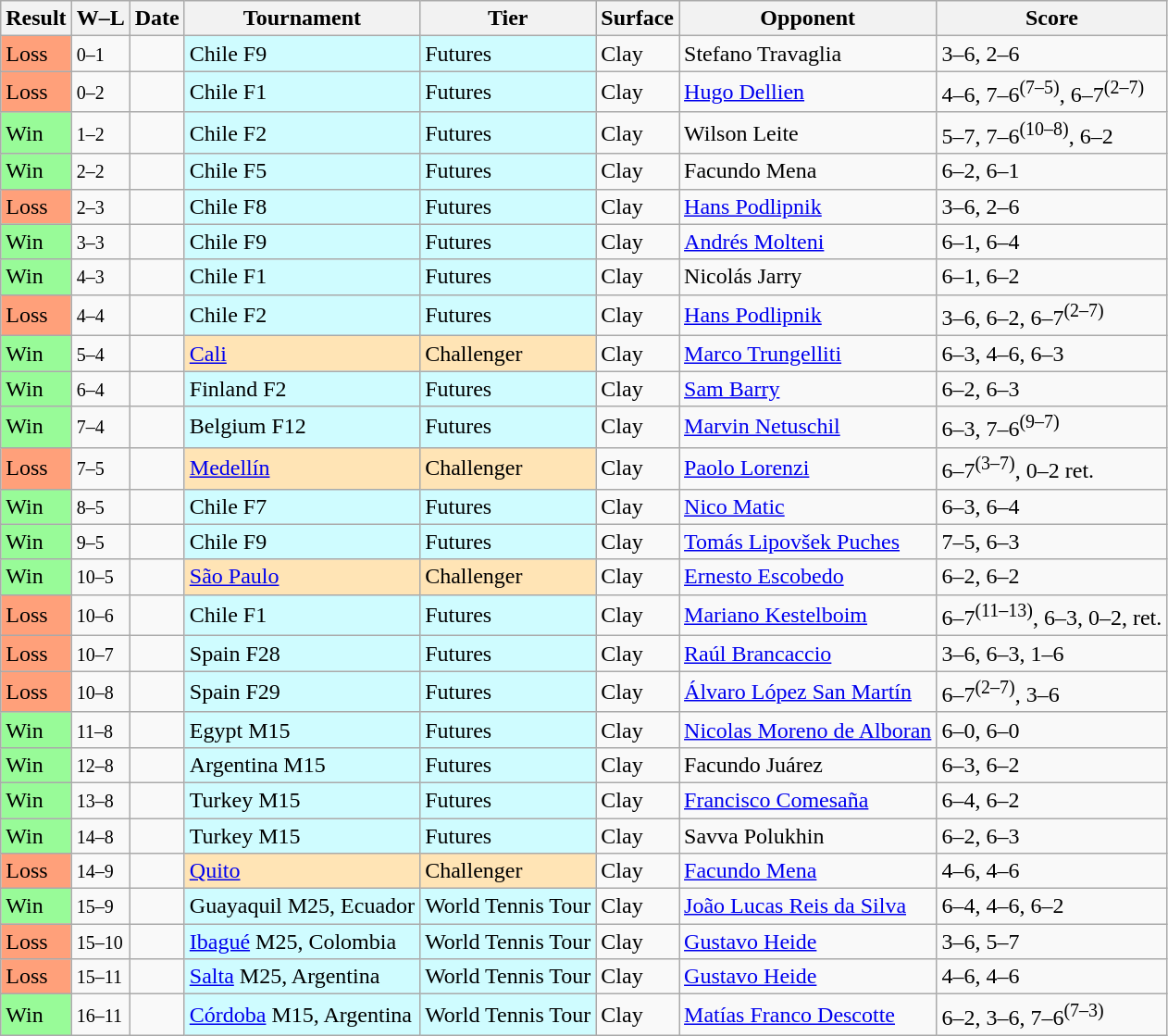<table class="sortable wikitable">
<tr>
<th>Result</th>
<th class="unsortable">W–L</th>
<th>Date</th>
<th>Tournament</th>
<th>Tier</th>
<th>Surface</th>
<th>Opponent</th>
<th class="unsortable">Score</th>
</tr>
<tr>
<td bgcolor=#FFA07A>Loss</td>
<td><small>0–1</small></td>
<td></td>
<td style="background:#cffcff;">Chile F9</td>
<td style="background:#cffcff;">Futures</td>
<td>Clay</td>
<td> Stefano Travaglia</td>
<td>3–6, 2–6</td>
</tr>
<tr>
<td bgcolor=#FFA07A>Loss</td>
<td><small>0–2</small></td>
<td></td>
<td style="background:#cffcff;">Chile F1</td>
<td style="background:#cffcff;">Futures</td>
<td>Clay</td>
<td> <a href='#'>Hugo Dellien</a></td>
<td>4–6, 7–6<sup>(7–5)</sup>, 6–7<sup>(2–7)</sup></td>
</tr>
<tr>
<td style="background:#98FB98">Win</td>
<td><small>1–2</small></td>
<td></td>
<td style="background:#cffcff;">Chile F2</td>
<td style="background:#cffcff;">Futures</td>
<td>Clay</td>
<td> Wilson Leite</td>
<td>5–7, 7–6<sup>(10–8)</sup>, 6–2</td>
</tr>
<tr>
<td bgcolor=98FB98>Win</td>
<td><small>2–2</small></td>
<td></td>
<td style="background:#cffcff;">Chile F5</td>
<td style="background:#cffcff;">Futures</td>
<td>Clay</td>
<td> Facundo Mena</td>
<td>6–2, 6–1</td>
</tr>
<tr>
<td bgcolor=#FFA07A>Loss</td>
<td><small>2–3</small></td>
<td></td>
<td style="background:#cffcff;">Chile F8</td>
<td style="background:#cffcff;">Futures</td>
<td>Clay</td>
<td> <a href='#'>Hans Podlipnik</a></td>
<td>3–6, 2–6</td>
</tr>
<tr>
<td bgcolor=98FB98>Win</td>
<td><small>3–3</small></td>
<td></td>
<td style="background:#cffcff;">Chile F9</td>
<td style="background:#cffcff;">Futures</td>
<td>Clay</td>
<td> <a href='#'>Andrés Molteni</a></td>
<td>6–1, 6–4</td>
</tr>
<tr>
<td bgcolor=98FB98>Win</td>
<td><small>4–3</small></td>
<td></td>
<td style="background:#cffcff;">Chile F1</td>
<td style="background:#cffcff;">Futures</td>
<td>Clay</td>
<td> Nicolás Jarry</td>
<td>6–1, 6–2</td>
</tr>
<tr>
<td bgcolor=#FFA07A>Loss</td>
<td><small>4–4</small></td>
<td></td>
<td style="background:#cffcff;">Chile F2</td>
<td style="background:#cffcff;">Futures</td>
<td>Clay</td>
<td> <a href='#'>Hans Podlipnik</a></td>
<td>3–6, 6–2, 6–7<sup>(2–7)</sup></td>
</tr>
<tr>
<td bgcolor=98fb98>Win</td>
<td><small>5–4</small></td>
<td><a href='#'></a></td>
<td style="background:moccasin"><a href='#'>Cali</a></td>
<td style="background:moccasin">Challenger</td>
<td>Clay</td>
<td> <a href='#'>Marco Trungelliti</a></td>
<td>6–3, 4–6, 6–3</td>
</tr>
<tr>
<td bgcolor=98fb98>Win</td>
<td><small>6–4</small></td>
<td></td>
<td style="background:#cffcff;">Finland F2</td>
<td style="background:#cffcff;">Futures</td>
<td>Clay</td>
<td> <a href='#'>Sam Barry</a></td>
<td>6–2, 6–3</td>
</tr>
<tr>
<td bgcolor=98fb98>Win</td>
<td><small>7–4</small></td>
<td></td>
<td style="background:#cffcff;">Belgium F12</td>
<td style="background:#cffcff;">Futures</td>
<td>Clay</td>
<td> <a href='#'>Marvin Netuschil</a></td>
<td>6–3, 7–6<sup>(9–7)</sup></td>
</tr>
<tr>
<td bgcolor=FFA07A>Loss</td>
<td><small>7–5</small></td>
<td><a href='#'></a></td>
<td style="background:moccasin"><a href='#'>Medellín</a></td>
<td style="background:moccasin">Challenger</td>
<td>Clay</td>
<td> <a href='#'>Paolo Lorenzi</a></td>
<td>6–7<sup>(3–7)</sup>, 0–2 ret.</td>
</tr>
<tr>
<td bgcolor=98fb98>Win</td>
<td><small>8–5</small></td>
<td></td>
<td style="background:#cffcff;">Chile F7</td>
<td style="background:#cffcff;">Futures</td>
<td>Clay</td>
<td> <a href='#'>Nico Matic</a></td>
<td>6–3, 6–4</td>
</tr>
<tr>
<td bgcolor=98fb98>Win</td>
<td><small>9–5</small></td>
<td></td>
<td style="background:#cffcff;">Chile F9</td>
<td style="background:#cffcff;">Futures</td>
<td>Clay</td>
<td> <a href='#'>Tomás Lipovšek Puches</a></td>
<td>7–5, 6–3</td>
</tr>
<tr>
<td bgcolor=98fb98>Win</td>
<td><small>10–5</small></td>
<td><a href='#'></a></td>
<td style="background:moccasin"><a href='#'>São Paulo</a></td>
<td style="background:moccasin">Challenger</td>
<td>Clay</td>
<td> <a href='#'>Ernesto Escobedo</a></td>
<td>6–2, 6–2</td>
</tr>
<tr>
<td bgcolor=FFA07A>Loss</td>
<td><small>10–6</small></td>
<td></td>
<td style="background:#cffcff;">Chile F1</td>
<td style="background:#cffcff;">Futures</td>
<td>Clay</td>
<td> <a href='#'>Mariano Kestelboim</a></td>
<td>6–7<sup>(11–13)</sup>, 6–3, 0–2, ret.</td>
</tr>
<tr>
<td bgcolor=FFA07A>Loss</td>
<td><small>10–7</small></td>
<td></td>
<td style="background:#cffcff;">Spain F28</td>
<td style="background:#cffcff;">Futures</td>
<td>Clay</td>
<td> <a href='#'>Raúl Brancaccio</a></td>
<td>3–6, 6–3, 1–6</td>
</tr>
<tr>
<td bgcolor=FFA07A>Loss</td>
<td><small>10–8</small></td>
<td></td>
<td style="background:#cffcff;">Spain F29</td>
<td style="background:#cffcff;">Futures</td>
<td>Clay</td>
<td> <a href='#'>Álvaro López San Martín</a></td>
<td>6–7<sup>(2–7)</sup>, 3–6</td>
</tr>
<tr>
<td bgcolor=98fb98>Win</td>
<td><small>11–8</small></td>
<td></td>
<td style="background:#cffcff;">Egypt M15</td>
<td style="background:#cffcff;">Futures</td>
<td>Clay</td>
<td> <a href='#'>Nicolas Moreno de Alboran</a></td>
<td>6–0, 6–0</td>
</tr>
<tr>
<td bgcolor=98fb98>Win</td>
<td><small>12–8</small></td>
<td></td>
<td style="background:#cffcff;">Argentina M15</td>
<td style="background:#cffcff;">Futures</td>
<td>Clay</td>
<td> Facundo Juárez</td>
<td>6–3, 6–2</td>
</tr>
<tr>
<td bgcolor=98fb98>Win</td>
<td><small>13–8</small></td>
<td></td>
<td style="background:#cffcff;">Turkey M15</td>
<td style="background:#cffcff;">Futures</td>
<td>Clay</td>
<td> <a href='#'>Francisco Comesaña</a></td>
<td>6–4, 6–2</td>
</tr>
<tr>
<td bgcolor=98fb98>Win</td>
<td><small>14–8</small></td>
<td></td>
<td style="background:#cffcff;">Turkey M15</td>
<td style="background:#cffcff;">Futures</td>
<td>Clay</td>
<td> Savva Polukhin</td>
<td>6–2, 6–3</td>
</tr>
<tr>
<td bgcolor=FFA07A>Loss</td>
<td><small>14–9</small></td>
<td><a href='#'></a></td>
<td style="background:moccasin"><a href='#'>Quito</a></td>
<td style="background:moccasin">Challenger</td>
<td>Clay</td>
<td> <a href='#'>Facundo Mena</a></td>
<td>4–6, 4–6</td>
</tr>
<tr>
<td bgcolor=98fb98>Win</td>
<td><small>15–9</small></td>
<td></td>
<td style="background:#cffcff;">Guayaquil M25, Ecuador</td>
<td style="background:#cffcff;">World Tennis Tour</td>
<td>Clay</td>
<td> <a href='#'>João Lucas Reis da Silva</a></td>
<td>6–4, 4–6, 6–2</td>
</tr>
<tr>
<td bgcolor=FFA07A>Loss</td>
<td><small>15–10</small></td>
<td></td>
<td style="background:#cffcff;"><a href='#'>Ibagué</a> M25, Colombia</td>
<td style="background:#cffcff;">World Tennis Tour</td>
<td>Clay</td>
<td> <a href='#'>Gustavo Heide</a></td>
<td>3–6, 5–7</td>
</tr>
<tr>
<td bgcolor=FFA07A>Loss</td>
<td><small>15–11</small></td>
<td></td>
<td style="background:#cffcff;"><a href='#'>Salta</a> M25, Argentina</td>
<td style="background:#cffcff;">World Tennis Tour</td>
<td>Clay</td>
<td> <a href='#'>Gustavo Heide</a></td>
<td>4–6, 4–6</td>
</tr>
<tr>
<td bgcolor=98fb98>Win</td>
<td><small>16–11</small></td>
<td></td>
<td style="background:#cffcff;"><a href='#'>Córdoba</a> M15, Argentina</td>
<td style="background:#cffcff;">World Tennis Tour</td>
<td>Clay</td>
<td> <a href='#'>Matías Franco Descotte</a></td>
<td>6–2, 3–6, 7–6<sup>(7–3)</sup></td>
</tr>
</table>
